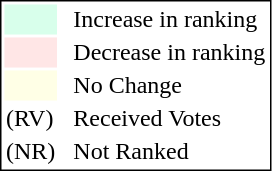<table style="border:1px solid black;">
<tr>
<td style="background:#D8FFEB; width:20px;"></td>
<td> </td>
<td>Increase in ranking</td>
</tr>
<tr>
<td style="background:#FFE6E6; width:20px;"></td>
<td> </td>
<td>Decrease in ranking</td>
</tr>
<tr>
<td style="background:#FFFFE6; width:20px;"></td>
<td> </td>
<td>No Change</td>
</tr>
<tr>
<td>(RV)</td>
<td> </td>
<td>Received Votes</td>
</tr>
<tr>
<td>(NR)</td>
<td> </td>
<td>Not Ranked</td>
</tr>
</table>
